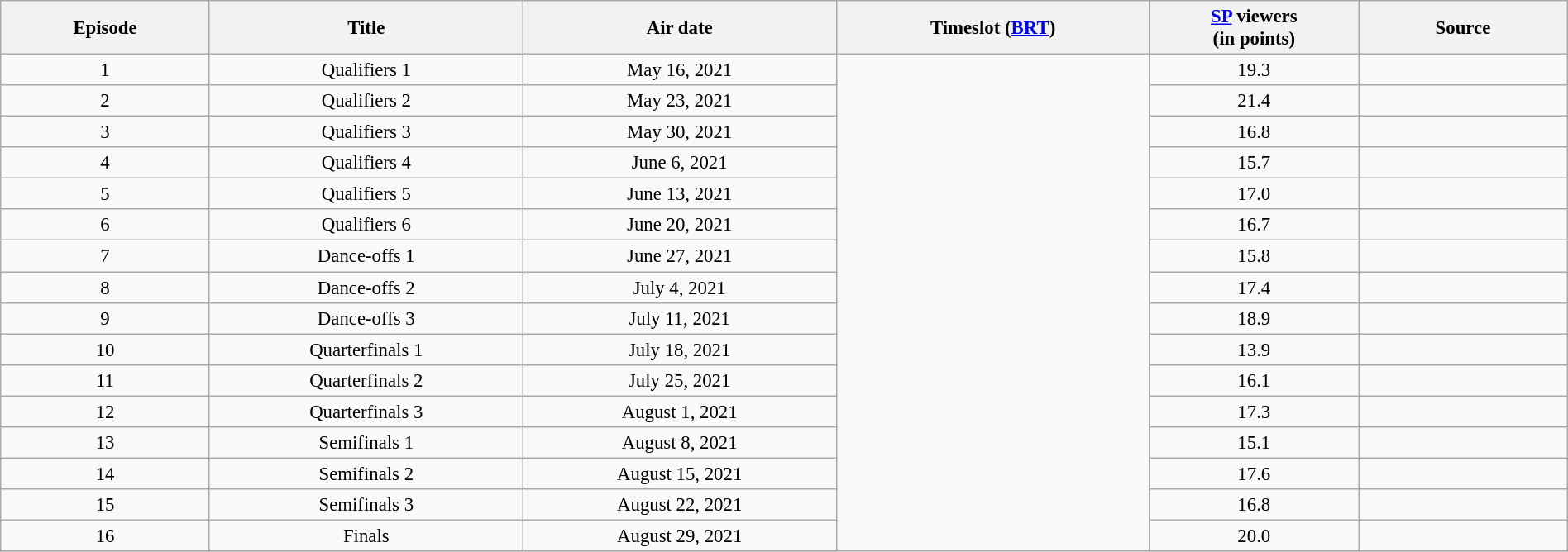<table class="wikitable sortable" style="text-align:center; font-size:95%; width: 100%">
<tr>
<th width="05.0%">Episode</th>
<th width="07.5%">Title</th>
<th width="07.5%">Air date</th>
<th width="07.5%">Timeslot (<a href='#'>BRT</a>)</th>
<th width="05.0%"><a href='#'>SP</a> viewers<br>(in points)</th>
<th width="05.0%">Source</th>
</tr>
<tr>
<td>1</td>
<td>Qualifiers 1</td>
<td>May 16, 2021</td>
<td rowspan=21></td>
<td>19.3</td>
<td></td>
</tr>
<tr>
<td>2</td>
<td>Qualifiers 2</td>
<td>May 23, 2021</td>
<td>21.4</td>
<td></td>
</tr>
<tr>
<td>3</td>
<td>Qualifiers 3</td>
<td>May 30, 2021</td>
<td>16.8</td>
<td></td>
</tr>
<tr>
<td>4</td>
<td>Qualifiers 4</td>
<td>June 6, 2021</td>
<td>15.7</td>
<td></td>
</tr>
<tr>
<td>5</td>
<td>Qualifiers 5</td>
<td>June 13, 2021</td>
<td>17.0</td>
<td></td>
</tr>
<tr>
<td>6</td>
<td>Qualifiers 6</td>
<td>June 20, 2021</td>
<td>16.7</td>
<td></td>
</tr>
<tr>
<td>7</td>
<td>Dance-offs 1</td>
<td>June 27, 2021</td>
<td>15.8</td>
<td></td>
</tr>
<tr>
<td>8</td>
<td>Dance-offs 2</td>
<td>July 4, 2021</td>
<td>17.4</td>
<td></td>
</tr>
<tr>
<td>9</td>
<td>Dance-offs 3</td>
<td>July 11, 2021</td>
<td>18.9</td>
<td></td>
</tr>
<tr>
<td>10</td>
<td>Quarterfinals 1</td>
<td>July 18, 2021</td>
<td>13.9</td>
<td></td>
</tr>
<tr>
<td>11</td>
<td>Quarterfinals 2</td>
<td>July 25, 2021</td>
<td>16.1</td>
<td></td>
</tr>
<tr>
<td>12</td>
<td>Quarterfinals 3</td>
<td>August 1, 2021</td>
<td>17.3</td>
<td></td>
</tr>
<tr>
<td>13</td>
<td>Semifinals 1</td>
<td>August 8, 2021</td>
<td>15.1</td>
<td></td>
</tr>
<tr>
<td>14</td>
<td>Semifinals 2</td>
<td>August 15, 2021</td>
<td>17.6</td>
<td></td>
</tr>
<tr>
<td>15</td>
<td>Semifinals 3</td>
<td>August 22, 2021</td>
<td>16.8</td>
<td></td>
</tr>
<tr>
<td>16</td>
<td>Finals</td>
<td>August 29, 2021</td>
<td>20.0</td>
<td></td>
</tr>
<tr>
</tr>
</table>
